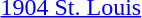<table>
<tr>
<td><a href='#'>1904 St. Louis</a><br></td>
<td></td>
<td></td>
<td></td>
</tr>
</table>
